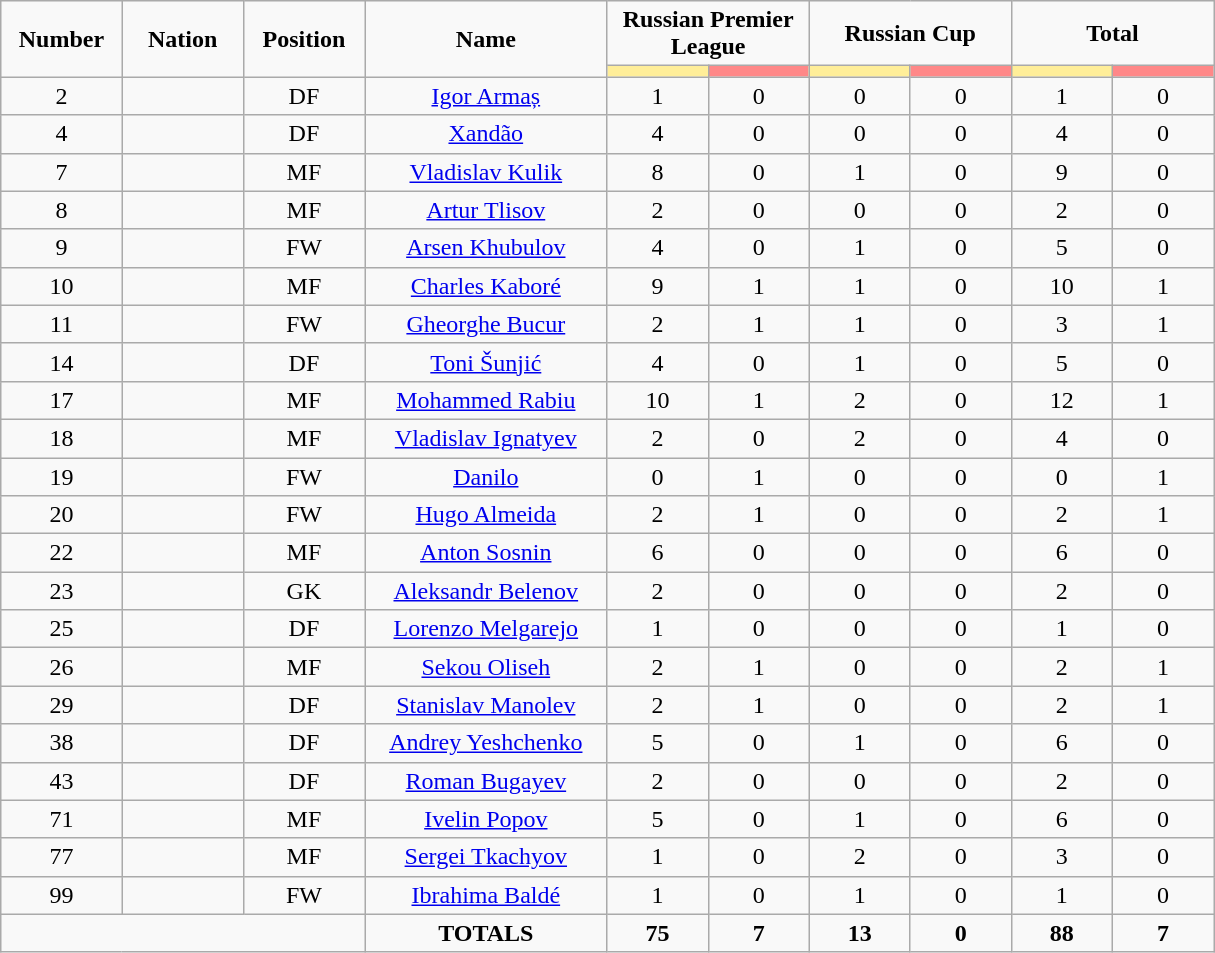<table class="wikitable" style="font-size: 100%; text-align: center;">
<tr>
<td rowspan="2" width="10%" align="center"><strong>Number</strong></td>
<td rowspan="2" width="10%" align="center"><strong>Nation</strong></td>
<td rowspan="2" width="10%" align="center"><strong>Position</strong></td>
<td rowspan="2" width="20%" align="center"><strong>Name</strong></td>
<td colspan="2" align="center"><strong>Russian Premier League</strong></td>
<td colspan="2" align="center"><strong>Russian Cup</strong></td>
<td colspan="2" align="center"><strong>Total</strong></td>
</tr>
<tr>
<th width=60 style="background: #FFEE99"></th>
<th width=60 style="background: #FF8888"></th>
<th width=60 style="background: #FFEE99"></th>
<th width=60 style="background: #FF8888"></th>
<th width=60 style="background: #FFEE99"></th>
<th width=60 style="background: #FF8888"></th>
</tr>
<tr>
<td>2</td>
<td></td>
<td>DF</td>
<td><a href='#'>Igor Armaș</a></td>
<td>1</td>
<td>0</td>
<td>0</td>
<td>0</td>
<td>1</td>
<td>0</td>
</tr>
<tr>
<td>4</td>
<td></td>
<td>DF</td>
<td><a href='#'>Xandão</a></td>
<td>4</td>
<td>0</td>
<td>0</td>
<td>0</td>
<td>4</td>
<td>0</td>
</tr>
<tr>
<td>7</td>
<td></td>
<td>MF</td>
<td><a href='#'>Vladislav Kulik</a></td>
<td>8</td>
<td>0</td>
<td>1</td>
<td>0</td>
<td>9</td>
<td>0</td>
</tr>
<tr>
<td>8</td>
<td></td>
<td>MF</td>
<td><a href='#'>Artur Tlisov</a></td>
<td>2</td>
<td>0</td>
<td>0</td>
<td>0</td>
<td>2</td>
<td>0</td>
</tr>
<tr>
<td>9</td>
<td></td>
<td>FW</td>
<td><a href='#'>Arsen Khubulov</a></td>
<td>4</td>
<td>0</td>
<td>1</td>
<td>0</td>
<td>5</td>
<td>0</td>
</tr>
<tr>
<td>10</td>
<td></td>
<td>MF</td>
<td><a href='#'>Charles Kaboré</a></td>
<td>9</td>
<td>1</td>
<td>1</td>
<td>0</td>
<td>10</td>
<td>1</td>
</tr>
<tr>
<td>11</td>
<td></td>
<td>FW</td>
<td><a href='#'>Gheorghe Bucur</a></td>
<td>2</td>
<td>1</td>
<td>1</td>
<td>0</td>
<td>3</td>
<td>1</td>
</tr>
<tr>
<td>14</td>
<td></td>
<td>DF</td>
<td><a href='#'>Toni Šunjić</a></td>
<td>4</td>
<td>0</td>
<td>1</td>
<td>0</td>
<td>5</td>
<td>0</td>
</tr>
<tr>
<td>17</td>
<td></td>
<td>MF</td>
<td><a href='#'>Mohammed Rabiu</a></td>
<td>10</td>
<td>1</td>
<td>2</td>
<td>0</td>
<td>12</td>
<td>1</td>
</tr>
<tr>
<td>18</td>
<td></td>
<td>MF</td>
<td><a href='#'>Vladislav Ignatyev</a></td>
<td>2</td>
<td>0</td>
<td>2</td>
<td>0</td>
<td>4</td>
<td>0</td>
</tr>
<tr>
<td>19</td>
<td></td>
<td>FW</td>
<td><a href='#'>Danilo</a></td>
<td>0</td>
<td>1</td>
<td>0</td>
<td>0</td>
<td>0</td>
<td>1</td>
</tr>
<tr>
<td>20</td>
<td></td>
<td>FW</td>
<td><a href='#'>Hugo Almeida</a></td>
<td>2</td>
<td>1</td>
<td>0</td>
<td>0</td>
<td>2</td>
<td>1</td>
</tr>
<tr>
<td>22</td>
<td></td>
<td>MF</td>
<td><a href='#'>Anton Sosnin</a></td>
<td>6</td>
<td>0</td>
<td>0</td>
<td>0</td>
<td>6</td>
<td>0</td>
</tr>
<tr>
<td>23</td>
<td></td>
<td>GK</td>
<td><a href='#'>Aleksandr Belenov</a></td>
<td>2</td>
<td>0</td>
<td>0</td>
<td>0</td>
<td>2</td>
<td>0</td>
</tr>
<tr>
<td>25</td>
<td></td>
<td>DF</td>
<td><a href='#'>Lorenzo Melgarejo</a></td>
<td>1</td>
<td>0</td>
<td>0</td>
<td>0</td>
<td>1</td>
<td>0</td>
</tr>
<tr>
<td>26</td>
<td></td>
<td>MF</td>
<td><a href='#'>Sekou Oliseh</a></td>
<td>2</td>
<td>1</td>
<td>0</td>
<td>0</td>
<td>2</td>
<td>1</td>
</tr>
<tr>
<td>29</td>
<td></td>
<td>DF</td>
<td><a href='#'>Stanislav Manolev</a></td>
<td>2</td>
<td>1</td>
<td>0</td>
<td>0</td>
<td>2</td>
<td>1</td>
</tr>
<tr>
<td>38</td>
<td></td>
<td>DF</td>
<td><a href='#'>Andrey Yeshchenko</a></td>
<td>5</td>
<td>0</td>
<td>1</td>
<td>0</td>
<td>6</td>
<td>0</td>
</tr>
<tr>
<td>43</td>
<td></td>
<td>DF</td>
<td><a href='#'>Roman Bugayev</a></td>
<td>2</td>
<td>0</td>
<td>0</td>
<td>0</td>
<td>2</td>
<td>0</td>
</tr>
<tr>
<td>71</td>
<td></td>
<td>MF</td>
<td><a href='#'>Ivelin Popov</a></td>
<td>5</td>
<td>0</td>
<td>1</td>
<td>0</td>
<td>6</td>
<td>0</td>
</tr>
<tr>
<td>77</td>
<td></td>
<td>MF</td>
<td><a href='#'>Sergei Tkachyov</a></td>
<td>1</td>
<td>0</td>
<td>2</td>
<td>0</td>
<td>3</td>
<td>0</td>
</tr>
<tr>
<td>99</td>
<td></td>
<td>FW</td>
<td><a href='#'>Ibrahima Baldé</a></td>
<td>1</td>
<td>0</td>
<td>1</td>
<td>0</td>
<td>1</td>
<td>0</td>
</tr>
<tr>
<td colspan="3"></td>
<td><strong>TOTALS</strong></td>
<td><strong>75</strong></td>
<td><strong>7</strong></td>
<td><strong>13</strong></td>
<td><strong>0</strong></td>
<td><strong>88</strong></td>
<td><strong>7</strong></td>
</tr>
</table>
